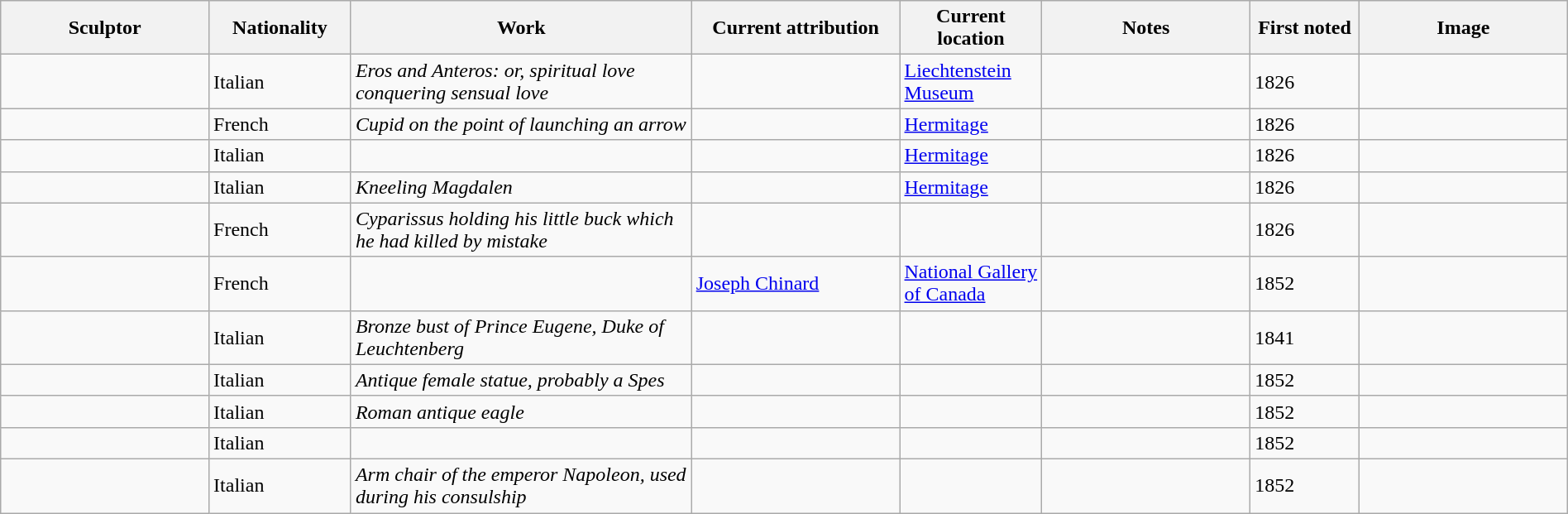<table class="wikitable sortable" style="width: 100%">
<tr ">
<th width="150px">Sculptor</th>
<th width="100px">Nationality</th>
<th width="250px">Work</th>
<th width="150px">Current attribution</th>
<th width="100px">Current location</th>
<th width="150px"  class="unsortable">Notes</th>
<th width="75px">First noted</th>
<th width="150px" class="unsortable">Image</th>
</tr>
<tr>
<td></td>
<td>Italian</td>
<td><em>Eros and Anteros: or, spiritual love conquering sensual love</em></td>
<td></td>
<td><a href='#'>Liechtenstein Museum</a></td>
<td></td>
<td>1826</td>
<td></td>
</tr>
<tr>
<td></td>
<td>French</td>
<td><em>Cupid on the point of launching an arrow</em></td>
<td></td>
<td><a href='#'>Hermitage</a></td>
<td></td>
<td>1826</td>
<td></td>
</tr>
<tr>
<td></td>
<td>Italian</td>
<td><em></em></td>
<td></td>
<td><a href='#'>Hermitage</a></td>
<td></td>
<td>1826</td>
<td></td>
</tr>
<tr>
<td></td>
<td>Italian</td>
<td><em>Kneeling Magdalen</em></td>
<td></td>
<td><a href='#'>Hermitage</a></td>
<td></td>
<td>1826</td>
<td></td>
</tr>
<tr>
<td></td>
<td>French</td>
<td><em>Cyparissus holding his little buck which he had killed by mistake</em></td>
<td></td>
<td></td>
<td></td>
<td>1826</td>
<td></td>
</tr>
<tr>
<td></td>
<td>French</td>
<td><em></em></td>
<td><a href='#'>Joseph Chinard</a></td>
<td><a href='#'>National Gallery of Canada</a></td>
<td></td>
<td>1852</td>
<td></td>
</tr>
<tr>
<td></td>
<td>Italian</td>
<td><em>Bronze bust of Prince Eugene, Duke of Leuchtenberg</em></td>
<td></td>
<td></td>
<td></td>
<td>1841</td>
<td></td>
</tr>
<tr>
<td></td>
<td>Italian</td>
<td><em>Antique female statue, probably a Spes</em></td>
<td></td>
<td></td>
<td></td>
<td>1852</td>
<td></td>
</tr>
<tr>
<td></td>
<td>Italian</td>
<td><em>Roman antique eagle</em></td>
<td></td>
<td></td>
<td></td>
<td>1852</td>
<td></td>
</tr>
<tr>
<td></td>
<td>Italian</td>
<td><em></em></td>
<td></td>
<td></td>
<td></td>
<td>1852</td>
<td></td>
</tr>
<tr>
<td></td>
<td>Italian</td>
<td><em>Arm chair of the emperor Napoleon, used during his consulship</em></td>
<td></td>
<td></td>
<td></td>
<td>1852</td>
<td></td>
</tr>
</table>
